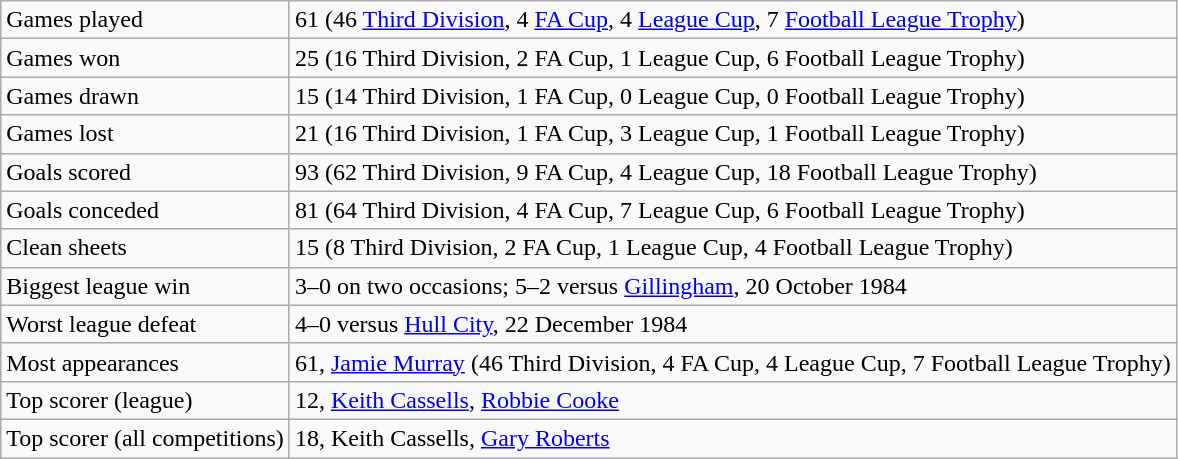<table class="wikitable">
<tr>
<td>Games played</td>
<td>61 (46 <a href='#'>Third Division</a>, 4 <a href='#'>FA Cup</a>, 4 <a href='#'>League Cup</a>, 7 <a href='#'>Football League Trophy</a>)</td>
</tr>
<tr>
<td>Games won</td>
<td>25 (16 Third Division, 2 FA Cup, 1 League Cup, 6 Football League Trophy)</td>
</tr>
<tr>
<td>Games drawn</td>
<td>15 (14 Third Division, 1 FA Cup, 0 League Cup, 0 Football League Trophy)</td>
</tr>
<tr>
<td>Games lost</td>
<td>21 (16 Third Division, 1 FA Cup, 3 League Cup, 1 Football League Trophy)</td>
</tr>
<tr>
<td>Goals scored</td>
<td>93 (62 Third Division, 9 FA Cup, 4 League Cup, 18 Football League Trophy)</td>
</tr>
<tr>
<td>Goals conceded</td>
<td>81 (64 Third Division, 4 FA Cup, 7 League Cup, 6 Football League Trophy)</td>
</tr>
<tr>
<td>Clean sheets</td>
<td>15 (8 Third Division, 2 FA Cup, 1 League Cup, 4 Football League Trophy)</td>
</tr>
<tr>
<td>Biggest league win</td>
<td>3–0 on two occasions; 5–2 versus <a href='#'>Gillingham</a>, 20 October 1984</td>
</tr>
<tr>
<td>Worst league defeat</td>
<td>4–0 versus <a href='#'>Hull City</a>, 22 December 1984</td>
</tr>
<tr>
<td>Most appearances</td>
<td>61, <a href='#'>Jamie Murray</a> (46 Third Division, 4 FA Cup, 4 League Cup, 7 Football League Trophy)</td>
</tr>
<tr>
<td>Top scorer (league)</td>
<td>12, <a href='#'>Keith Cassells</a>, <a href='#'>Robbie Cooke</a></td>
</tr>
<tr>
<td>Top scorer (all competitions)</td>
<td>18, Keith Cassells, <a href='#'>Gary Roberts</a></td>
</tr>
</table>
